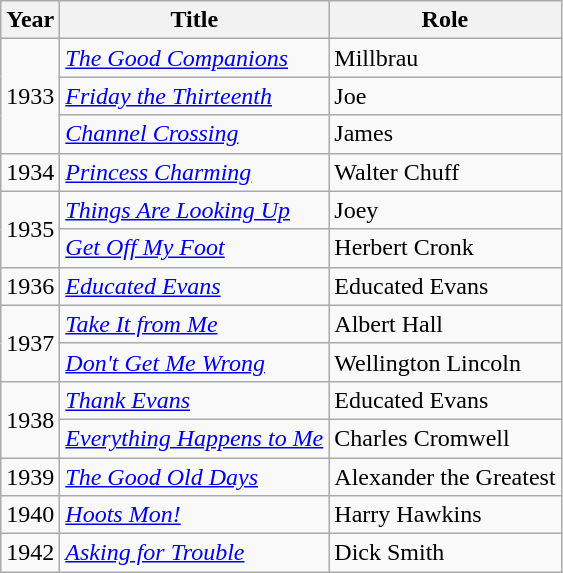<table class="wikitable sortable">
<tr>
<th>Year</th>
<th>Title</th>
<th>Role</th>
</tr>
<tr>
<td rowspan="3">1933</td>
<td><em><a href='#'>The Good Companions</a></em></td>
<td>Millbrau</td>
</tr>
<tr>
<td><em><a href='#'>Friday the Thirteenth</a></em></td>
<td>Joe</td>
</tr>
<tr>
<td><em><a href='#'>Channel Crossing</a></em></td>
<td>James</td>
</tr>
<tr>
<td>1934</td>
<td><em><a href='#'>Princess Charming</a></em></td>
<td>Walter Chuff</td>
</tr>
<tr>
<td rowspan="2">1935</td>
<td><em><a href='#'>Things Are Looking Up</a></em></td>
<td>Joey</td>
</tr>
<tr>
<td><em><a href='#'>Get Off My Foot</a></em></td>
<td>Herbert Cronk</td>
</tr>
<tr>
<td>1936</td>
<td><em><a href='#'>Educated Evans</a></em></td>
<td>Educated Evans</td>
</tr>
<tr>
<td rowspan="2">1937</td>
<td><em><a href='#'>Take It from Me</a></em></td>
<td>Albert Hall</td>
</tr>
<tr>
<td><em><a href='#'>Don't Get Me Wrong</a></em></td>
<td>Wellington Lincoln</td>
</tr>
<tr>
<td rowspan="2">1938</td>
<td><em><a href='#'>Thank Evans</a></em></td>
<td>Educated Evans</td>
</tr>
<tr>
<td><em><a href='#'>Everything Happens to Me</a></em></td>
<td>Charles Cromwell</td>
</tr>
<tr>
<td>1939</td>
<td><em><a href='#'>The Good Old Days</a></em></td>
<td>Alexander the Greatest</td>
</tr>
<tr>
<td>1940</td>
<td><em><a href='#'>Hoots Mon!</a></em></td>
<td>Harry Hawkins</td>
</tr>
<tr>
<td>1942</td>
<td><em><a href='#'>Asking for Trouble</a></em></td>
<td>Dick Smith</td>
</tr>
</table>
